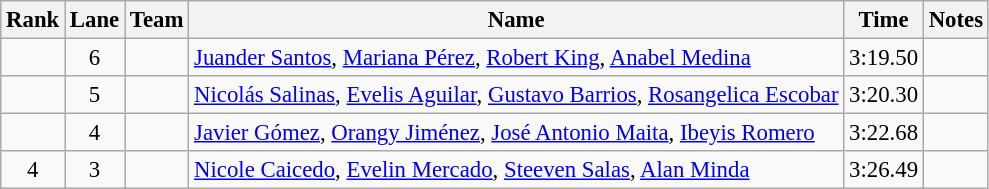<table class="wikitable sortable" style="text-align:center;font-size:95%">
<tr>
<th>Rank</th>
<th>Lane</th>
<th>Team</th>
<th>Name</th>
<th>Time</th>
<th>Notes</th>
</tr>
<tr>
<td></td>
<td>6</td>
<td align=left></td>
<td align=left><a href='#'>Juander Santos</a>, <a href='#'>Mariana Pérez</a>, <a href='#'>Robert King</a>, <a href='#'>Anabel Medina</a></td>
<td>3:19.50</td>
<td></td>
</tr>
<tr>
<td></td>
<td>5</td>
<td align=left></td>
<td align=left><a href='#'>Nicolás Salinas</a>, <a href='#'>Evelis Aguilar</a>, <a href='#'>Gustavo Barrios</a>, <a href='#'>Rosangelica Escobar</a></td>
<td>3:20.30</td>
<td></td>
</tr>
<tr>
<td></td>
<td>4</td>
<td align=left></td>
<td align=left><a href='#'>Javier Gómez</a>, <a href='#'>Orangy Jiménez</a>, <a href='#'>José Antonio Maita</a>, <a href='#'>Ibeyis Romero</a></td>
<td>3:22.68</td>
<td></td>
</tr>
<tr>
<td>4</td>
<td>3</td>
<td align=left></td>
<td align=left><a href='#'>Nicole Caicedo</a>, <a href='#'>Evelin Mercado</a>, <a href='#'>Steeven Salas</a>, <a href='#'>Alan Minda</a></td>
<td>3:26.49</td>
<td></td>
</tr>
</table>
